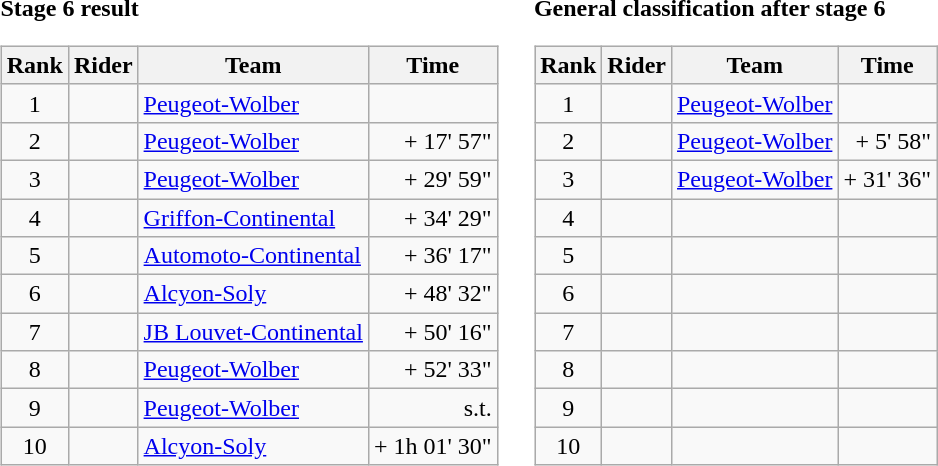<table>
<tr>
<td><strong>Stage 6 result</strong><br><table class="wikitable">
<tr>
<th scope="col">Rank</th>
<th scope="col">Rider</th>
<th scope="col">Team</th>
<th scope="col">Time</th>
</tr>
<tr>
<td style="text-align:center;">1</td>
<td></td>
<td><a href='#'>Peugeot-Wolber</a></td>
<td style="text-align:right;"></td>
</tr>
<tr>
<td style="text-align:center;">2</td>
<td></td>
<td><a href='#'>Peugeot-Wolber</a></td>
<td style="text-align:right;">+ 17' 57"</td>
</tr>
<tr>
<td style="text-align:center;">3</td>
<td></td>
<td><a href='#'>Peugeot-Wolber</a></td>
<td style="text-align:right;">+ 29' 59"</td>
</tr>
<tr>
<td style="text-align:center;">4</td>
<td></td>
<td><a href='#'>Griffon-Continental</a></td>
<td style="text-align:right;">+ 34' 29"</td>
</tr>
<tr>
<td style="text-align:center;">5</td>
<td></td>
<td><a href='#'>Automoto-Continental</a></td>
<td style="text-align:right;">+ 36' 17"</td>
</tr>
<tr>
<td style="text-align:center;">6</td>
<td></td>
<td><a href='#'>Alcyon-Soly</a></td>
<td style="text-align:right;">+ 48' 32"</td>
</tr>
<tr>
<td style="text-align:center;">7</td>
<td></td>
<td><a href='#'>JB Louvet-Continental</a></td>
<td style="text-align:right;">+ 50' 16"</td>
</tr>
<tr>
<td style="text-align:center;">8</td>
<td></td>
<td><a href='#'>Peugeot-Wolber</a></td>
<td style="text-align:right;">+ 52' 33"</td>
</tr>
<tr>
<td style="text-align:center;">9</td>
<td></td>
<td><a href='#'>Peugeot-Wolber</a></td>
<td style="text-align:right;">s.t.</td>
</tr>
<tr>
<td style="text-align:center;">10</td>
<td></td>
<td><a href='#'>Alcyon-Soly</a></td>
<td style="text-align:right;">+ 1h 01' 30"</td>
</tr>
</table>
</td>
<td></td>
<td><strong>General classification after stage 6</strong><br><table class="wikitable">
<tr>
<th scope="col">Rank</th>
<th scope="col">Rider</th>
<th scope="col">Team</th>
<th scope="col">Time</th>
</tr>
<tr>
<td style="text-align:center;">1</td>
<td></td>
<td><a href='#'>Peugeot-Wolber</a></td>
<td style="text-align:right;"></td>
</tr>
<tr>
<td style="text-align:center;">2</td>
<td></td>
<td><a href='#'>Peugeot-Wolber</a></td>
<td style="text-align:right;">+ 5' 58"</td>
</tr>
<tr>
<td style="text-align:center;">3</td>
<td></td>
<td><a href='#'>Peugeot-Wolber</a></td>
<td style="text-align:right;">+ 31' 36"</td>
</tr>
<tr>
<td style="text-align:center;">4</td>
<td></td>
<td></td>
<td></td>
</tr>
<tr>
<td style="text-align:center;">5</td>
<td></td>
<td></td>
<td></td>
</tr>
<tr>
<td style="text-align:center;">6</td>
<td></td>
<td></td>
<td></td>
</tr>
<tr>
<td style="text-align:center;">7</td>
<td></td>
<td></td>
<td></td>
</tr>
<tr>
<td style="text-align:center;">8</td>
<td></td>
<td></td>
<td></td>
</tr>
<tr>
<td style="text-align:center;">9</td>
<td></td>
<td></td>
<td></td>
</tr>
<tr>
<td style="text-align:center;">10</td>
<td></td>
<td></td>
<td></td>
</tr>
</table>
</td>
</tr>
</table>
